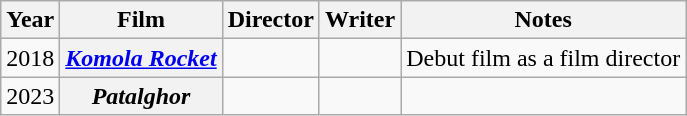<table class="wikitable sortable plainrowheaders">
<tr>
<th scope="col">Year</th>
<th scope="col">Film</th>
<th scope="col">Director</th>
<th scope="col">Writer</th>
<th scope="col">Notes</th>
</tr>
<tr>
<td>2018</td>
<th scope="row"><em><a href='#'>Komola Rocket</a></em></th>
<td></td>
<td></td>
<td>Debut film as a film director</td>
</tr>
<tr>
<td>2023</td>
<th scope="row"><em>Patalghor</em></th>
<td></td>
<td></td>
<td></td>
</tr>
</table>
